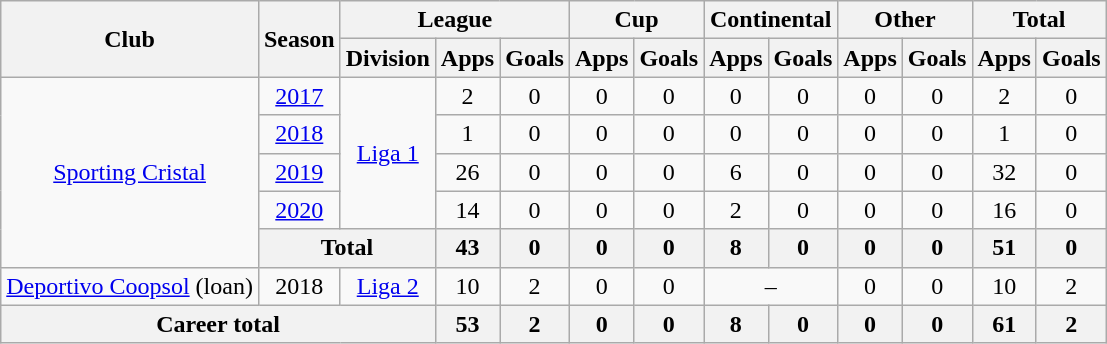<table class="wikitable" style="text-align: center">
<tr>
<th rowspan="2">Club</th>
<th rowspan="2">Season</th>
<th colspan="3">League</th>
<th colspan="2">Cup</th>
<th colspan="2">Continental</th>
<th colspan="2">Other</th>
<th colspan="2">Total</th>
</tr>
<tr>
<th>Division</th>
<th>Apps</th>
<th>Goals</th>
<th>Apps</th>
<th>Goals</th>
<th>Apps</th>
<th>Goals</th>
<th>Apps</th>
<th>Goals</th>
<th>Apps</th>
<th>Goals</th>
</tr>
<tr>
<td rowspan="5"><a href='#'>Sporting Cristal</a></td>
<td><a href='#'>2017</a></td>
<td rowspan="4"><a href='#'>Liga 1</a></td>
<td>2</td>
<td>0</td>
<td>0</td>
<td>0</td>
<td>0</td>
<td>0</td>
<td>0</td>
<td>0</td>
<td>2</td>
<td>0</td>
</tr>
<tr>
<td><a href='#'>2018</a></td>
<td>1</td>
<td>0</td>
<td>0</td>
<td>0</td>
<td>0</td>
<td>0</td>
<td>0</td>
<td>0</td>
<td>1</td>
<td>0</td>
</tr>
<tr>
<td><a href='#'>2019</a></td>
<td>26</td>
<td>0</td>
<td>0</td>
<td>0</td>
<td>6</td>
<td>0</td>
<td>0</td>
<td>0</td>
<td>32</td>
<td>0</td>
</tr>
<tr>
<td><a href='#'>2020</a></td>
<td>14</td>
<td>0</td>
<td>0</td>
<td>0</td>
<td>2</td>
<td>0</td>
<td>0</td>
<td>0</td>
<td>16</td>
<td>0</td>
</tr>
<tr>
<th colspan="2"><strong>Total</strong></th>
<th>43</th>
<th>0</th>
<th>0</th>
<th>0</th>
<th>8</th>
<th>0</th>
<th>0</th>
<th>0</th>
<th>51</th>
<th>0</th>
</tr>
<tr>
<td><a href='#'>Deportivo Coopsol</a> (loan)</td>
<td>2018</td>
<td><a href='#'>Liga 2</a></td>
<td>10</td>
<td>2</td>
<td>0</td>
<td>0</td>
<td colspan="2">–</td>
<td>0</td>
<td>0</td>
<td>10</td>
<td>2</td>
</tr>
<tr>
<th colspan="3"><strong>Career total</strong></th>
<th>53</th>
<th>2</th>
<th>0</th>
<th>0</th>
<th>8</th>
<th>0</th>
<th>0</th>
<th>0</th>
<th>61</th>
<th>2</th>
</tr>
</table>
